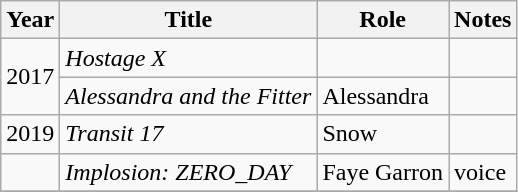<table class="wikitable">
<tr>
<th>Year</th>
<th>Title</th>
<th>Role</th>
<th>Notes</th>
</tr>
<tr>
<td rowspan="2">2017</td>
<td><em>Hostage X</em></td>
<td></td>
<td></td>
</tr>
<tr>
<td><em>Alessandra and the Fitter</em></td>
<td>Alessandra</td>
<td></td>
</tr>
<tr>
<td>2019</td>
<td><em>Transit 17</em></td>
<td>Snow</td>
<td></td>
</tr>
<tr>
<td></td>
<td><em>Implosion: ZERO_DAY</em></td>
<td>Faye Garron</td>
<td>voice</td>
</tr>
<tr>
</tr>
</table>
